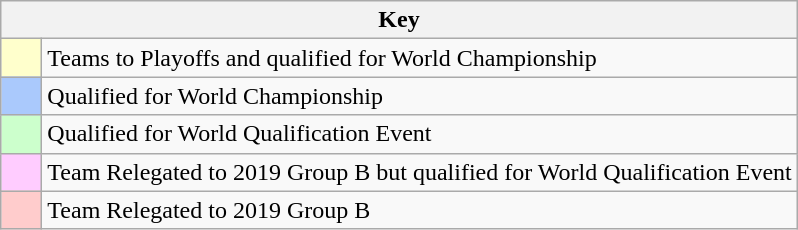<table class="wikitable" style="text-align: center;">
<tr>
<th colspan=2>Key</th>
</tr>
<tr>
<td style="background:#ffffcc; width:20px;"></td>
<td align=left>Teams to Playoffs and qualified for World Championship</td>
</tr>
<tr>
<td style="background:#aac9fc; width:20px;"></td>
<td align=left>Qualified for World Championship</td>
</tr>
<tr>
<td style="background:#ccffcc; width:20px;"></td>
<td align=left>Qualified for World Qualification Event</td>
</tr>
<tr>
<td style="background:#ffccff; width:20px;"></td>
<td align=left>Team Relegated to 2019 Group B but qualified for World Qualification Event</td>
</tr>
<tr>
<td style="background:#ffcccc; width:20px;"></td>
<td align=left>Team Relegated to 2019 Group B</td>
</tr>
</table>
